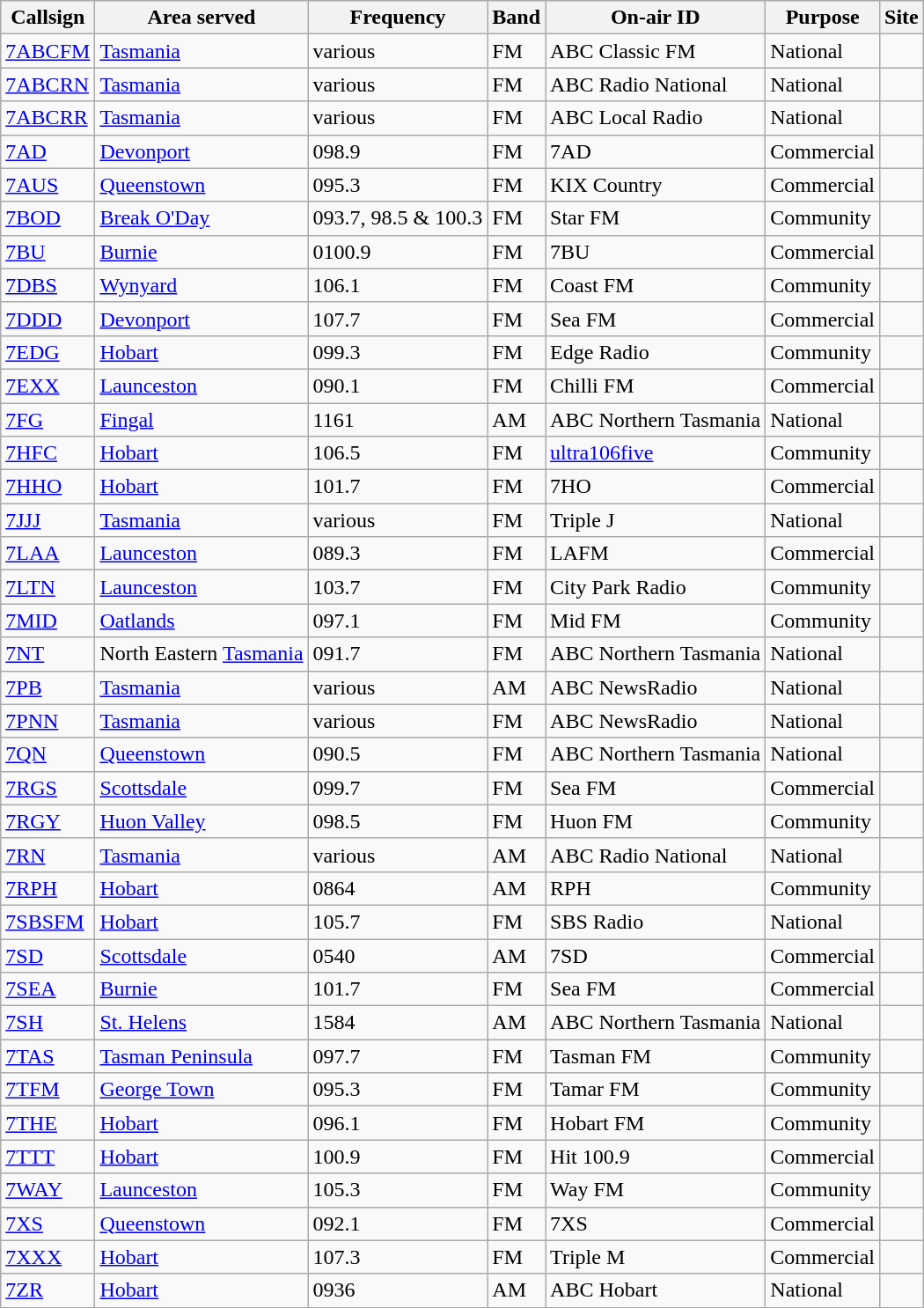<table class="wikitable sortable" style="margin: 1em 1em 1em 0; background: #f9f9f9; border: 1px #aaa solid; border-collapse: collapse">
<tr>
<th>Callsign</th>
<th>Area served</th>
<th>Frequency</th>
<th>Band</th>
<th>On-air ID</th>
<th>Purpose</th>
<th>Site</th>
</tr>
<tr style="vertical-align: top; text-align: left;">
<td><a href='#'>7ABCFM</a></td>
<td><a href='#'>Tasmania</a></td>
<td>various</td>
<td>FM</td>
<td>ABC Classic FM</td>
<td>National</td>
<td></td>
</tr>
<tr style="vertical-align: top; text-align: left;">
<td><a href='#'>7ABCRN</a></td>
<td><a href='#'>Tasmania</a></td>
<td>various</td>
<td>FM</td>
<td>ABC Radio National</td>
<td>National</td>
<td></td>
</tr>
<tr style="vertical-align: top; text-align: left;">
<td><a href='#'>7ABCRR</a></td>
<td><a href='#'>Tasmania</a></td>
<td>various</td>
<td>FM</td>
<td>ABC Local Radio</td>
<td>National</td>
<td></td>
</tr>
<tr style="vertical-align: top; text-align: left;">
<td><a href='#'>7AD</a></td>
<td><a href='#'>Devonport</a></td>
<td><span>0</span>98.9</td>
<td>FM</td>
<td>7AD</td>
<td>Commercial</td>
<td></td>
</tr>
<tr style="vertical-align: top; text-align: left;">
<td><a href='#'>7AUS</a></td>
<td><a href='#'>Queenstown</a></td>
<td><span>0</span>95.3</td>
<td>FM</td>
<td>KIX Country</td>
<td>Commercial</td>
<td></td>
</tr>
<tr style="vertical-align: top; text-align: left;">
<td><a href='#'>7BOD</a></td>
<td><a href='#'>Break O'Day</a></td>
<td><span>0</span>93.7, 98.5 & 100.3</td>
<td>FM</td>
<td>Star FM</td>
<td>Community</td>
<td></td>
</tr>
<tr style="vertical-align: top; text-align: left;">
<td><a href='#'>7BU</a></td>
<td><a href='#'>Burnie</a></td>
<td><span>0</span>100.9</td>
<td>FM</td>
<td>7BU</td>
<td>Commercial</td>
<td></td>
</tr>
<tr style="vertical-align: top; text-align: left;">
<td><a href='#'>7DBS</a></td>
<td><a href='#'>Wynyard</a></td>
<td>106.1</td>
<td>FM</td>
<td>Coast FM</td>
<td>Community</td>
<td></td>
</tr>
<tr style="vertical-align: top; text-align: left;">
<td><a href='#'>7DDD</a></td>
<td><a href='#'>Devonport</a></td>
<td>107.7</td>
<td>FM</td>
<td>Sea FM</td>
<td>Commercial</td>
<td></td>
</tr>
<tr style="vertical-align: top; text-align: left;">
<td><a href='#'>7EDG</a></td>
<td><a href='#'>Hobart</a></td>
<td><span>0</span>99.3</td>
<td>FM</td>
<td>Edge Radio</td>
<td>Community</td>
<td></td>
</tr>
<tr style="vertical-align: top; text-align: left;">
<td><a href='#'>7EXX</a></td>
<td><a href='#'>Launceston</a></td>
<td><span>0</span>90.1</td>
<td>FM</td>
<td>Chilli FM</td>
<td>Commercial</td>
<td></td>
</tr>
<tr style="vertical-align: top; text-align: left;">
<td><a href='#'>7FG</a></td>
<td><a href='#'>Fingal</a></td>
<td>1161</td>
<td>AM</td>
<td>ABC Northern Tasmania</td>
<td>National</td>
<td></td>
</tr>
<tr style="vertical-align: top; text-align: left;">
<td><a href='#'>7HFC</a></td>
<td><a href='#'>Hobart</a></td>
<td>106.5</td>
<td>FM</td>
<td><a href='#'>ultra106five</a></td>
<td>Community</td>
<td></td>
</tr>
<tr style="vertical-align: top; text-align: left;">
<td><a href='#'>7HHO</a></td>
<td><a href='#'>Hobart</a></td>
<td>101.7</td>
<td>FM</td>
<td>7HO</td>
<td>Commercial</td>
<td></td>
</tr>
<tr style="vertical-align: top; text-align: left;">
<td><a href='#'>7JJJ</a></td>
<td><a href='#'>Tasmania</a></td>
<td>various</td>
<td>FM</td>
<td>Triple J</td>
<td>National</td>
<td></td>
</tr>
<tr style="vertical-align: top; text-align: left;">
<td><a href='#'>7LAA</a></td>
<td><a href='#'>Launceston</a></td>
<td><span>0</span>89.3</td>
<td>FM</td>
<td>LAFM</td>
<td>Commercial</td>
<td></td>
</tr>
<tr style="vertical-align: top; text-align: left;">
<td><a href='#'>7LTN</a></td>
<td><a href='#'>Launceston</a></td>
<td>103.7</td>
<td>FM</td>
<td>City Park Radio</td>
<td>Community</td>
<td></td>
</tr>
<tr style="vertical-align: top; text-align: left;">
<td><a href='#'>7MID</a></td>
<td><a href='#'>Oatlands</a></td>
<td><span>0</span>97.1</td>
<td>FM</td>
<td>Mid FM</td>
<td>Community</td>
<td></td>
</tr>
<tr style="vertical-align: top; text-align: left;">
<td><a href='#'>7NT</a></td>
<td>North Eastern <a href='#'>Tasmania</a></td>
<td><span>0</span>91.7</td>
<td>FM</td>
<td>ABC Northern Tasmania</td>
<td>National</td>
<td></td>
</tr>
<tr style="vertical-align: top; text-align: left;">
<td><a href='#'>7PB</a></td>
<td><a href='#'>Tasmania</a></td>
<td>various</td>
<td>AM</td>
<td>ABC NewsRadio</td>
<td>National</td>
<td></td>
</tr>
<tr style="vertical-align: top; text-align: left;">
<td><a href='#'>7PNN</a></td>
<td><a href='#'>Tasmania</a></td>
<td>various</td>
<td>FM</td>
<td>ABC NewsRadio</td>
<td>National</td>
<td></td>
</tr>
<tr style="vertical-align: top; text-align: left;">
<td><a href='#'>7QN</a></td>
<td><a href='#'>Queenstown</a></td>
<td><span>0</span>90.5</td>
<td>FM</td>
<td>ABC Northern Tasmania</td>
<td>National</td>
<td></td>
</tr>
<tr style="vertical-align: top; text-align: left;">
<td><a href='#'>7RGS</a></td>
<td><a href='#'>Scottsdale</a></td>
<td><span>0</span>99.7</td>
<td>FM</td>
<td>Sea FM</td>
<td>Commercial</td>
<td></td>
</tr>
<tr style="vertical-align: top; text-align: left;">
<td><a href='#'>7RGY</a></td>
<td><a href='#'>Huon Valley</a></td>
<td><span>0</span>98.5</td>
<td>FM</td>
<td>Huon FM</td>
<td>Community</td>
<td></td>
</tr>
<tr style="vertical-align: top; text-align: left;">
<td><a href='#'>7RN</a></td>
<td><a href='#'>Tasmania</a></td>
<td>various</td>
<td>AM</td>
<td>ABC Radio National</td>
<td>National</td>
<td></td>
</tr>
<tr style="vertical-align: top; text-align: left;">
<td><a href='#'>7RPH</a></td>
<td><a href='#'>Hobart</a></td>
<td><span>0</span>864</td>
<td>AM</td>
<td>RPH</td>
<td>Community</td>
<td></td>
</tr>
<tr style="vertical-align: top; text-align: left;">
<td><a href='#'>7SBSFM</a></td>
<td><a href='#'>Hobart</a></td>
<td>105.7</td>
<td>FM</td>
<td>SBS Radio</td>
<td>National</td>
<td></td>
</tr>
<tr style="vertical-align: top; text-align: left;">
<td><a href='#'>7SD</a></td>
<td><a href='#'>Scottsdale</a></td>
<td><span>0</span>540</td>
<td>AM</td>
<td>7SD</td>
<td>Commercial</td>
<td></td>
</tr>
<tr style="vertical-align: top; text-align: left;">
<td><a href='#'>7SEA</a></td>
<td><a href='#'>Burnie</a></td>
<td>101.7</td>
<td>FM</td>
<td>Sea FM</td>
<td>Commercial</td>
<td></td>
</tr>
<tr style="vertical-align: top; text-align: left;">
<td><a href='#'>7SH</a></td>
<td><a href='#'>St. Helens</a></td>
<td>1584</td>
<td>AM</td>
<td>ABC Northern Tasmania</td>
<td>National</td>
<td></td>
</tr>
<tr style="vertical-align: top; text-align: left;">
<td><a href='#'>7TAS</a></td>
<td><a href='#'>Tasman Peninsula</a></td>
<td><span>0</span>97.7</td>
<td>FM</td>
<td>Tasman FM</td>
<td>Community</td>
<td></td>
</tr>
<tr style="vertical-align: top; text-align: left;">
<td><a href='#'>7TFM</a></td>
<td><a href='#'>George Town</a></td>
<td><span>0</span>95.3</td>
<td>FM</td>
<td>Tamar FM</td>
<td>Community</td>
<td></td>
</tr>
<tr style="vertical-align: top; text-align: left;">
<td><a href='#'>7THE</a></td>
<td><a href='#'>Hobart</a></td>
<td><span>0</span>96.1</td>
<td>FM</td>
<td>Hobart FM</td>
<td>Community</td>
<td></td>
</tr>
<tr style="vertical-align: top; text-align: left;">
<td><a href='#'>7TTT</a></td>
<td><a href='#'>Hobart</a></td>
<td>100.9</td>
<td>FM</td>
<td>Hit 100.9</td>
<td>Commercial</td>
<td></td>
</tr>
<tr style="vertical-align: top; text-align: left;">
<td><a href='#'>7WAY</a></td>
<td><a href='#'>Launceston</a></td>
<td>105.3</td>
<td>FM</td>
<td>Way FM</td>
<td>Community</td>
<td></td>
</tr>
<tr style="vertical-align: top; text-align: left;">
<td><a href='#'>7XS</a></td>
<td><a href='#'>Queenstown</a></td>
<td><span>0</span>92.1</td>
<td>FM</td>
<td>7XS</td>
<td>Commercial</td>
<td></td>
</tr>
<tr style="vertical-align: top; text-align: left;">
<td><a href='#'>7XXX</a></td>
<td><a href='#'>Hobart</a></td>
<td>107.3</td>
<td>FM</td>
<td>Triple M</td>
<td>Commercial</td>
<td></td>
</tr>
<tr style="vertical-align: top; text-align: left;">
<td><a href='#'>7ZR</a></td>
<td><a href='#'>Hobart</a></td>
<td><span>0</span>936</td>
<td>AM</td>
<td>ABC Hobart</td>
<td>National</td>
<td></td>
</tr>
<tr style="vertical-align: top; text-align: left;">
</tr>
</table>
